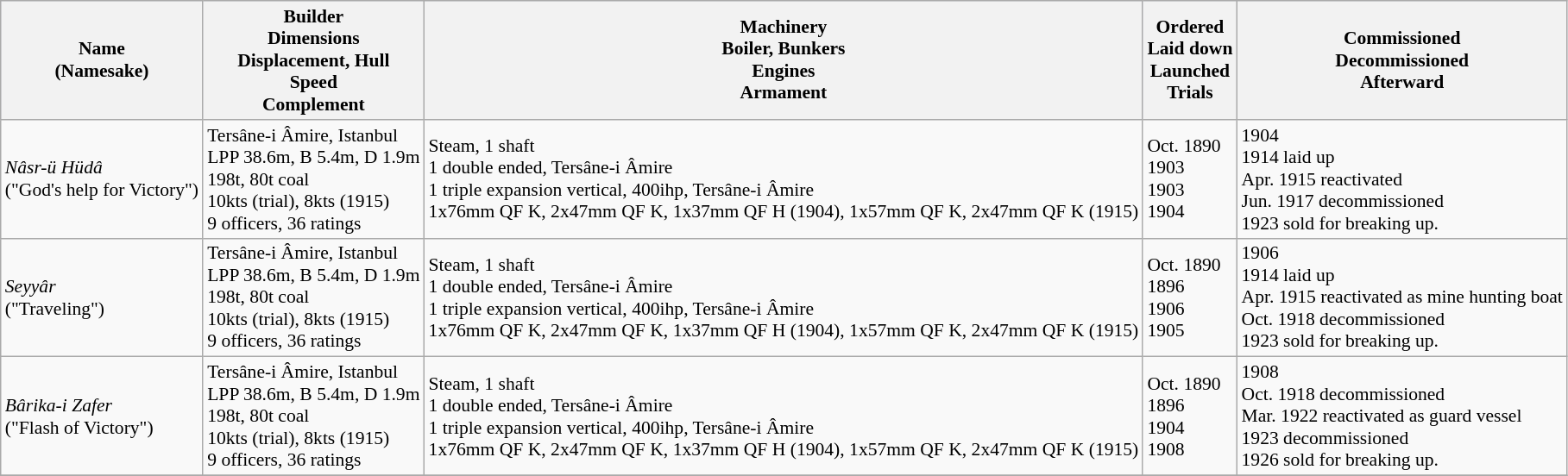<table class="wikitable" style="font-size:90%;">
<tr bgcolor="#e6e9ff">
<th>Name<br>(Namesake)</th>
<th>Builder<br>Dimensions<br>Displacement, Hull<br>Speed<br>Complement</th>
<th>Machinery<br>Boiler, Bunkers<br>Engines<br>Armament</th>
<th>Ordered<br>Laid down<br>Launched<br>Trials</th>
<th>Commissioned<br>Decommissioned<br>Afterward</th>
</tr>
<tr ---->
<td><em>Nâsr-ü Hüdâ</em><br>("God's help for Victory")</td>
<td> Tersâne-i Âmire, Istanbul<br>LPP 38.6m, B 5.4m, D 1.9m<br>198t, 80t coal<br>10kts (trial), 8kts (1915)<br>9 officers, 36 ratings</td>
<td>Steam, 1 shaft<br>1 double ended, Tersâne-i Âmire<br>1 triple expansion vertical, 400ihp, Tersâne-i Âmire<br>1x76mm QF K, 2x47mm QF K, 1x37mm QF H (1904), 1x57mm QF K, 2x47mm QF K (1915)</td>
<td>Oct. 1890<br>1903<br>1903<br>1904</td>
<td>1904<br>1914 laid up<br>Apr. 1915 reactivated<br>Jun. 1917 decommissioned<br>1923 sold for breaking up.</td>
</tr>
<tr ---->
<td><em>Seyyâr</em><br>("Traveling")</td>
<td> Tersâne-i Âmire, Istanbul<br>LPP 38.6m, B 5.4m, D 1.9m<br>198t, 80t coal<br>10kts (trial), 8kts (1915)<br>9 officers, 36 ratings</td>
<td>Steam, 1 shaft<br>1 double ended, Tersâne-i Âmire<br>1 triple expansion vertical, 400ihp, Tersâne-i Âmire<br>1x76mm QF K, 2x47mm QF K, 1x37mm QF H (1904), 1x57mm QF K, 2x47mm QF K (1915)</td>
<td>Oct. 1890<br>1896<br>1906<br>1905</td>
<td>1906<br>1914 laid up<br>Apr. 1915 reactivated as mine hunting boat<br>Oct. 1918 decommissioned<br>1923 sold for breaking up.</td>
</tr>
<tr ---->
<td><em>Bârika-i Zafer</em><br>("Flash of Victory")</td>
<td> Tersâne-i Âmire, Istanbul<br>LPP 38.6m, B 5.4m, D 1.9m<br>198t, 80t coal<br>10kts (trial), 8kts (1915)<br>9 officers, 36 ratings</td>
<td>Steam, 1 shaft<br>1 double ended, Tersâne-i Âmire<br>1 triple expansion vertical, 400ihp, Tersâne-i Âmire<br>1x76mm QF K, 2x47mm QF K, 1x37mm QF H (1904), 1x57mm QF K, 2x47mm QF K (1915)</td>
<td>Oct. 1890<br>1896<br>1904<br>1908</td>
<td>1908<br>Oct. 1918 decommissioned<br>Mar. 1922 reactivated as guard vessel<br>1923 decommissioned<br>1926 sold for breaking up.</td>
</tr>
<tr ---->
</tr>
</table>
